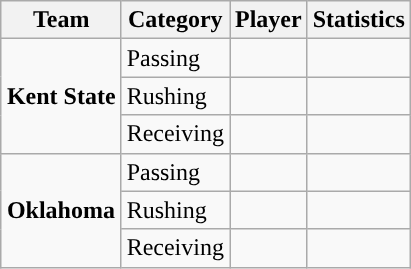<table class="wikitable" style="float: right;">
<tr>
<th>Team</th>
<th>Category</th>
<th>Player</th>
<th>Statistics</th>
</tr>
<tr>
<td rowspan=3><strong>Kent State</strong></td>
<td>Passing</td>
<td></td>
<td></td>
</tr>
<tr>
<td>Rushing</td>
<td></td>
<td></td>
</tr>
<tr>
<td>Receiving</td>
<td></td>
<td></td>
</tr>
<tr>
<td rowspan=3><strong>Oklahoma</strong></td>
<td>Passing</td>
<td></td>
<td></td>
</tr>
<tr>
<td>Rushing</td>
<td></td>
<td></td>
</tr>
<tr>
<td>Receiving</td>
<td></td>
<td></td>
</tr>
</table>
